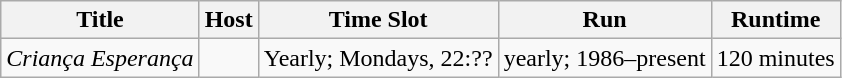<table class="wikitable">
<tr>
<th>Title</th>
<th>Host</th>
<th>Time Slot</th>
<th>Run</th>
<th>Runtime</th>
</tr>
<tr>
<td><em>Criança Esperança</em></td>
<td></td>
<td>Yearly; Mondays, 22:??</td>
<td>yearly; 1986–present</td>
<td>120 minutes</td>
</tr>
</table>
